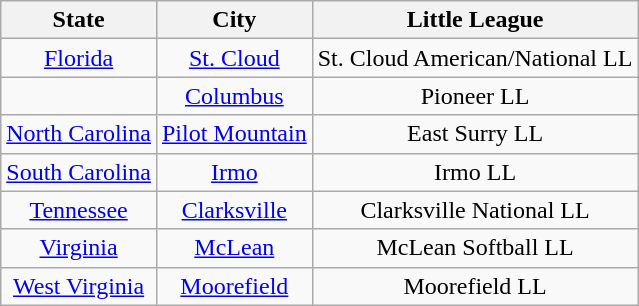<table class="wikitable">
<tr>
<th>State</th>
<th>City</th>
<th>Little League</th>
</tr>
<tr>
<td align=center> <a href='#'>Florida</a></td>
<td align=center><a href='#'>St. Cloud</a></td>
<td align=center>St. Cloud American/National LL</td>
</tr>
<tr>
<td align=center></td>
<td align=center><a href='#'>Columbus</a></td>
<td align=center>Pioneer LL</td>
</tr>
<tr>
<td align=center> <a href='#'>North Carolina</a></td>
<td align=center><a href='#'>Pilot Mountain</a></td>
<td align=center>East Surry LL</td>
</tr>
<tr>
<td align=center> <a href='#'>South Carolina</a></td>
<td align=center><a href='#'>Irmo</a></td>
<td align=center>Irmo LL</td>
</tr>
<tr>
<td align=center> <a href='#'>Tennessee</a></td>
<td align=center><a href='#'>Clarksville</a></td>
<td align=center>Clarksville National LL</td>
</tr>
<tr>
<td align=center> <a href='#'>Virginia</a></td>
<td align=center><a href='#'>McLean</a></td>
<td align=center>McLean Softball LL</td>
</tr>
<tr>
<td align=center> <a href='#'>West Virginia</a></td>
<td align=center><a href='#'>Moorefield</a></td>
<td align=center>Moorefield LL</td>
</tr>
</table>
